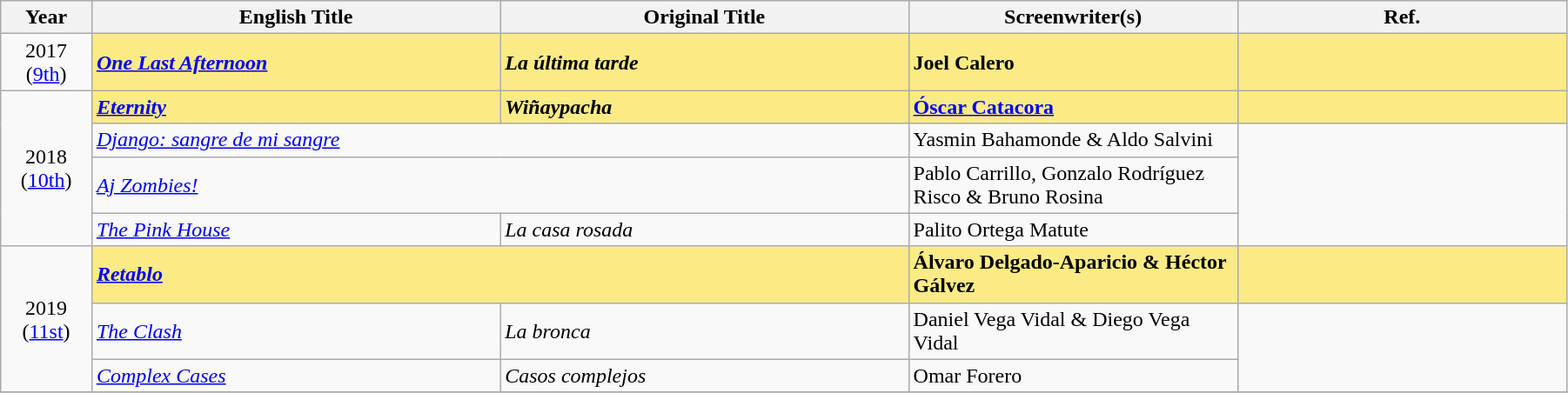<table class="wikitable" width="95%" cellpadding="5">
<tr>
<th width="50"><strong>Year</strong></th>
<th width="250"><strong>English Title</strong></th>
<th width="250"><strong>Original Title</strong></th>
<th width="200"><strong>Screenwriter(s)</strong></th>
<th width="200">Ref.</th>
</tr>
<tr>
<td style="text-align:center;">2017<br>(<a href='#'>9th</a>)</td>
<td style="background:#FAEB86"><strong><em><a href='#'>One Last Afternoon</a></em></strong></td>
<td style="background:#FAEB86"><strong><em>La última tarde</em></strong></td>
<td style="background:#FAEB86"><strong>Joel Calero</strong></td>
<td style="background:#FAEB86"></td>
</tr>
<tr>
<td rowspan="4" style="text-align:center;">2018<br>(<a href='#'>10th</a>)</td>
<td style="background:#FAEB86"><a href='#'><strong><em>Eternity</em></strong></a></td>
<td style="background:#FAEB86"><strong><em>Wiñaypacha</em></strong></td>
<td style="background:#FAEB86"><strong><a href='#'>Óscar Catacora</a></strong></td>
<td style="background:#FAEB86"></td>
</tr>
<tr>
<td colspan="2"><em><a href='#'>Django: sangre de mi sangre</a></em></td>
<td>Yasmin Bahamonde & Aldo Salvini</td>
<td rowspan="3"></td>
</tr>
<tr>
<td colspan="2"><em><a href='#'>Aj Zombies!</a></em></td>
<td>Pablo Carrillo, Gonzalo Rodríguez Risco & Bruno Rosina</td>
</tr>
<tr>
<td><em><a href='#'>The Pink House</a></em></td>
<td><em>La casa rosada</em></td>
<td>Palito Ortega Matute</td>
</tr>
<tr>
<td rowspan="3" style="text-align:center;">2019<br>(<a href='#'>11st</a>)</td>
<td colspan="2" style="background:#FAEB86"><strong><em><a href='#'>Retablo</a></em></strong></td>
<td style="background:#FAEB86"><strong>Álvaro Delgado-Aparicio & Héctor Gálvez</strong></td>
<td style="background:#FAEB86"></td>
</tr>
<tr>
<td><em><a href='#'>The Clash</a></em></td>
<td><em>La bronca</em></td>
<td>Daniel Vega Vidal & Diego Vega Vidal</td>
<td rowspan="2"></td>
</tr>
<tr>
<td><em><a href='#'>Complex Cases</a></em></td>
<td><em>Casos complejos</em></td>
<td>Omar Forero</td>
</tr>
<tr>
</tr>
</table>
